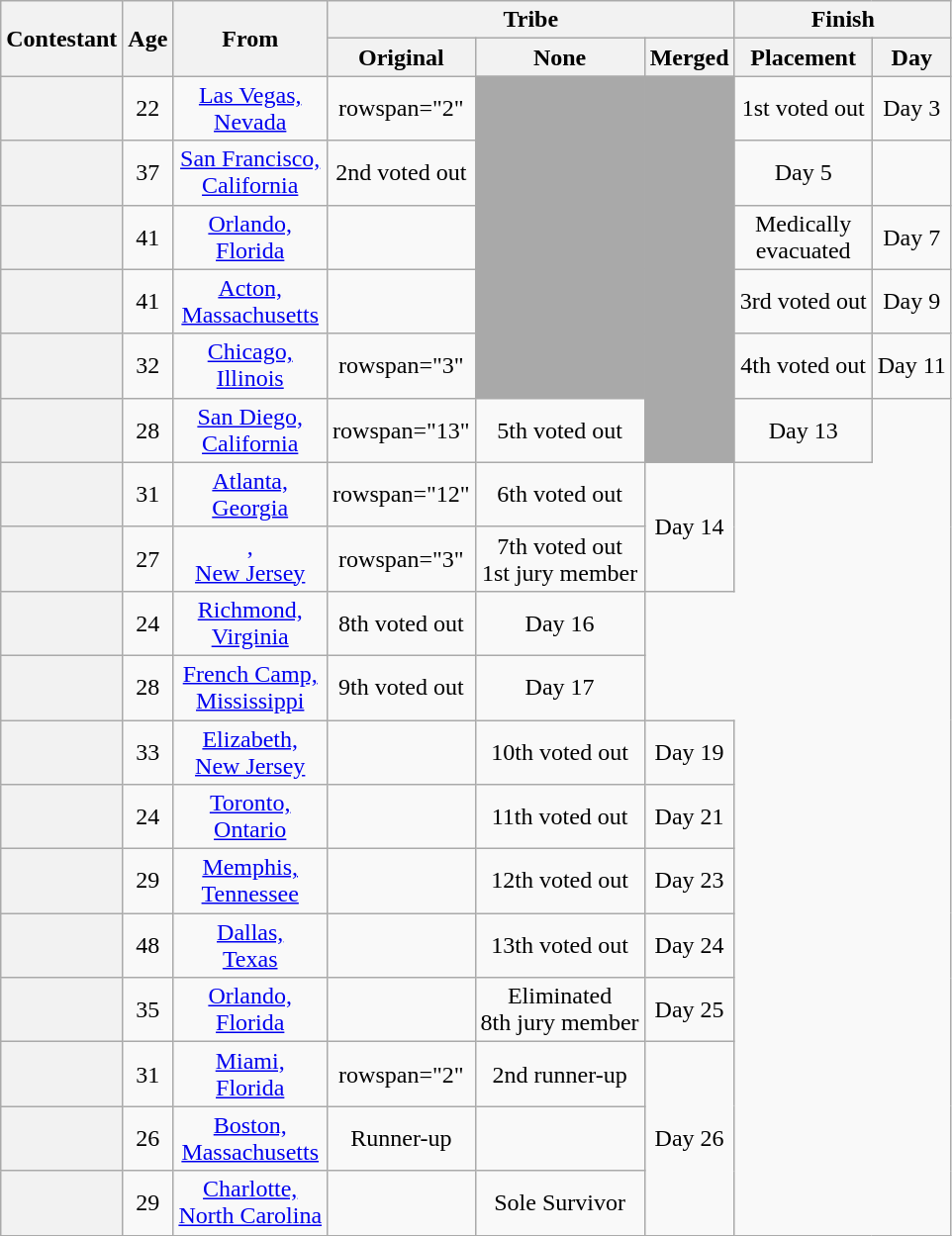<table class="wikitable sortable" style="text-align:center;">
<tr>
<th rowspan="2" scope="col">Contestant</th>
<th rowspan="2" scope="col">Age</th>
<th rowspan="2" scope="col" class="unsortable">From</th>
<th colspan="3" scope="colgroup">Tribe</th>
<th colspan="2" scope="colgroup">Finish</th>
</tr>
<tr>
<th scope="col">Original</th>
<th scope="col" class="unsortable">None</th>
<th scope="col" class="unsortable">Merged</th>
<th scope="col" class="unsortable">Placement</th>
<th scope="col" class="unsortable">Day</th>
</tr>
<tr>
<th scope="row" style="text-align:left"></th>
<td>22</td>
<td><a href='#'>Las Vegas,<br>Nevada</a></td>
<td>rowspan="2" </td>
<td rowspan="5" bgcolor="darkgray"></td>
<td rowspan="6" bgcolor="darkgray"></td>
<td>1st voted out</td>
<td>Day 3</td>
</tr>
<tr>
<th scope="row" style="text-align:left"></th>
<td>37</td>
<td><a href='#'>San Francisco,<br>California</a></td>
<td>2nd voted out</td>
<td>Day 5</td>
</tr>
<tr>
<th scope="row" style="text-align:left"></th>
<td>41</td>
<td><a href='#'>Orlando,<br>Florida</a></td>
<td></td>
<td>Medically<br>evacuated</td>
<td>Day 7</td>
</tr>
<tr>
<th scope="row" style="text-align:left"></th>
<td>41</td>
<td><a href='#'>Acton,<br>Massachusetts</a></td>
<td></td>
<td>3rd voted out</td>
<td>Day 9</td>
</tr>
<tr>
<th scope="row" style="text-align:left"></th>
<td>32</td>
<td><a href='#'>Chicago,<br>Illinois</a></td>
<td>rowspan="3" </td>
<td>4th voted out</td>
<td>Day 11</td>
</tr>
<tr>
<th scope="row" style="text-align:left"></th>
<td>28</td>
<td><a href='#'>San Diego,<br>California</a></td>
<td>rowspan="13" </td>
<td>5th voted out</td>
<td>Day 13</td>
</tr>
<tr>
<th scope="row" style="text-align:left"></th>
<td>31</td>
<td><a href='#'>Atlanta,<br>Georgia</a></td>
<td>rowspan="12" </td>
<td>6th voted out</td>
<td rowspan="2">Day 14</td>
</tr>
<tr>
<th scope="row" style="text-align:left"></th>
<td>27</td>
<td><a href='#'>,<br>New Jersey</a></td>
<td>rowspan="3" </td>
<td>7th voted out<br>1st jury member</td>
</tr>
<tr>
<th scope="row" style="text-align:left"></th>
<td>24</td>
<td><a href='#'>Richmond,<br>Virginia</a></td>
<td>8th voted out<br></td>
<td>Day 16</td>
</tr>
<tr>
<th scope="row" style="text-align:left"></th>
<td>28</td>
<td><a href='#'>French Camp,<br>Mississippi</a></td>
<td>9th voted out<br></td>
<td>Day 17</td>
</tr>
<tr>
<th scope="row" style="text-align:left"></th>
<td>33</td>
<td><a href='#'>Elizabeth,<br>New Jersey</a></td>
<td></td>
<td>10th voted out<br></td>
<td>Day 19</td>
</tr>
<tr>
<th scope="row" style="text-align:left"></th>
<td>24</td>
<td><a href='#'>Toronto,<br>Ontario</a></td>
<td></td>
<td>11th voted out<br></td>
<td>Day 21</td>
</tr>
<tr>
<th scope="row" style="text-align:left"></th>
<td>29</td>
<td><a href='#'>Memphis,<br>Tennessee</a></td>
<td></td>
<td>12th voted out<br></td>
<td>Day 23</td>
</tr>
<tr>
<th scope="row" style="text-align:left"></th>
<td>48</td>
<td><a href='#'>Dallas,<br>Texas</a></td>
<td></td>
<td>13th voted out<br></td>
<td>Day 24</td>
</tr>
<tr>
<th scope="row" style="text-align:left"></th>
<td>35</td>
<td><a href='#'>Orlando,<br>Florida</a></td>
<td></td>
<td>Eliminated<br>8th jury member</td>
<td>Day 25</td>
</tr>
<tr>
<th scope="row" style="text-align:left"></th>
<td>31</td>
<td><a href='#'>Miami,<br>Florida</a></td>
<td>rowspan="2" </td>
<td>2nd runner-up</td>
<td rowspan="3">Day 26</td>
</tr>
<tr>
<th scope="row" style="text-align:left"></th>
<td>26</td>
<td><a href='#'>Boston,<br>Massachusetts</a></td>
<td>Runner-up</td>
</tr>
<tr>
<th scope="row" style="text-align:left"></th>
<td>29</td>
<td><a href='#'>Charlotte,<br>North Carolina</a></td>
<td></td>
<td>Sole Survivor</td>
</tr>
<tr>
</tr>
</table>
